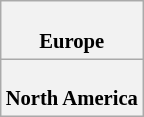<table class="wikitable plainrowheaders" style="background:#fff; font-size:86%; line-height:16px; border:grey solid 1px; border-collapse:collapse;">
<tr>
<th colspan=2><br>Europe
</th>
</tr>
<tr>
<th colspan=2><br>North America
</th>
</tr>
</table>
